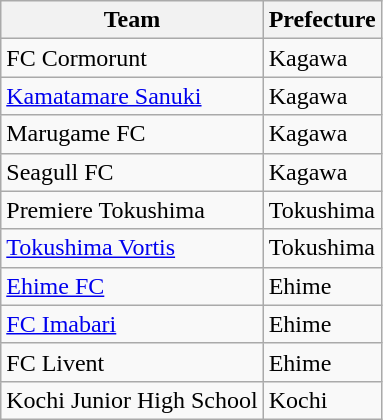<table class="wikitable sortable">
<tr>
<th>Team</th>
<th>Prefecture</th>
</tr>
<tr>
<td>FC Cormorunt</td>
<td>Kagawa</td>
</tr>
<tr>
<td><a href='#'>Kamatamare Sanuki</a></td>
<td>Kagawa</td>
</tr>
<tr>
<td>Marugame FC</td>
<td>Kagawa</td>
</tr>
<tr>
<td>Seagull FC</td>
<td>Kagawa</td>
</tr>
<tr>
<td>Premiere Tokushima</td>
<td>Tokushima</td>
</tr>
<tr>
<td><a href='#'>Tokushima Vortis</a></td>
<td>Tokushima</td>
</tr>
<tr>
<td><a href='#'>Ehime FC</a></td>
<td>Ehime</td>
</tr>
<tr>
<td><a href='#'>FC Imabari</a></td>
<td>Ehime</td>
</tr>
<tr>
<td>FC Livent</td>
<td>Ehime</td>
</tr>
<tr>
<td>Kochi Junior High School</td>
<td>Kochi</td>
</tr>
</table>
